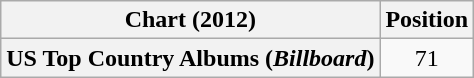<table class="wikitable plainrowheaders" style="text-align:center">
<tr>
<th scope="col">Chart (2012)</th>
<th scope="col">Position</th>
</tr>
<tr>
<th scope="row">US Top Country Albums (<em>Billboard</em>)</th>
<td>71</td>
</tr>
</table>
